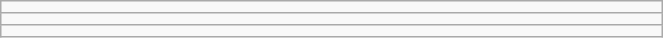<table class="wikitable" style=" text-align:center; font-size:110%;" width="35%">
<tr>
<td></td>
</tr>
<tr>
<td></td>
</tr>
<tr>
<td></td>
</tr>
</table>
